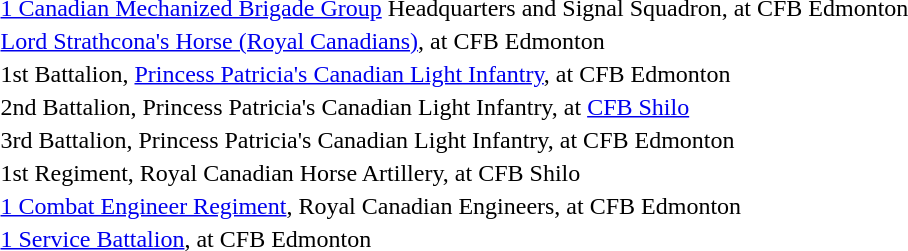<table style="vertical-align:top">
<tr>
<td style="vertical-align:top;line-height: 5px"></td>
<td><a href='#'>1 Canadian Mechanized Brigade Group</a> Headquarters and Signal Squadron, at CFB Edmonton</td>
</tr>
<tr>
<td style="vertical-align:top;line-height: 5px"></td>
<td><a href='#'>Lord Strathcona's Horse (Royal Canadians)</a>, at CFB Edmonton</td>
</tr>
<tr>
<td style="vertical-align:top;line-height: 5px"></td>
<td>1st Battalion, <a href='#'>Princess Patricia's Canadian Light Infantry</a>, at CFB Edmonton</td>
</tr>
<tr>
<td style="vertical-align:top;line-height: 5px"></td>
<td>2nd Battalion, Princess Patricia's Canadian Light Infantry, at <a href='#'>CFB Shilo</a></td>
</tr>
<tr>
<td style="vertical-align:top;line-height: 5px"></td>
<td>3rd Battalion, Princess Patricia's Canadian Light Infantry, at CFB Edmonton</td>
</tr>
<tr>
<td style="vertical-align:top;line-height: 5px"></td>
<td>1st Regiment, Royal Canadian Horse Artillery, at CFB Shilo</td>
</tr>
<tr>
<td style="vertical-align:top;line-height: 5px"></td>
<td><a href='#'>1 Combat Engineer Regiment</a>, Royal Canadian Engineers, at CFB Edmonton</td>
</tr>
<tr>
<td style="vertical-align:top;line-height: 5px"></td>
<td><a href='#'>1 Service Battalion</a>, at CFB Edmonton</td>
</tr>
</table>
